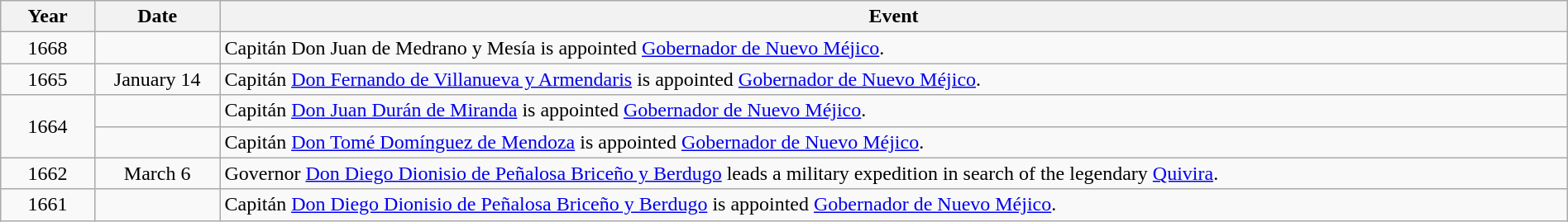<table class="wikitable" style="width:100%;">
<tr>
<th style="width:6%">Year</th>
<th style="width:8%">Date</th>
<th style="width:86%">Event</th>
</tr>
<tr>
<td align=center>1668</td>
<td align=center> </td>
<td>Capitán Don Juan de Medrano y Mesía is appointed <a href='#'>Gobernador de Nuevo Méjico</a>.</td>
</tr>
<tr>
<td align=center>1665</td>
<td align=center>January 14</td>
<td>Capitán <a href='#'>Don Fernando de Villanueva y Armendaris</a> is appointed <a href='#'>Gobernador de Nuevo Méjico</a>.</td>
</tr>
<tr>
<td align=center rowspan=2>1664</td>
<td align=center> </td>
<td>Capitán <a href='#'>Don Juan Durán de Miranda</a> is appointed <a href='#'>Gobernador de Nuevo Méjico</a>.</td>
</tr>
<tr>
<td align=center> </td>
<td>Capitán <a href='#'>Don Tomé Domínguez de Mendoza</a> is appointed <a href='#'>Gobernador de Nuevo Méjico</a>.</td>
</tr>
<tr>
<td align=center>1662</td>
<td align=center>March 6</td>
<td>Governor <a href='#'>Don Diego Dionisio de Peñalosa Briceño y Berdugo</a> leads a military expedition in search of the legendary <a href='#'>Quivira</a>.</td>
</tr>
<tr>
<td align=center>1661</td>
<td align=center> </td>
<td>Capitán <a href='#'>Don Diego Dionisio de Peñalosa Briceño y Berdugo</a> is appointed <a href='#'>Gobernador de Nuevo Méjico</a>.</td>
</tr>
</table>
